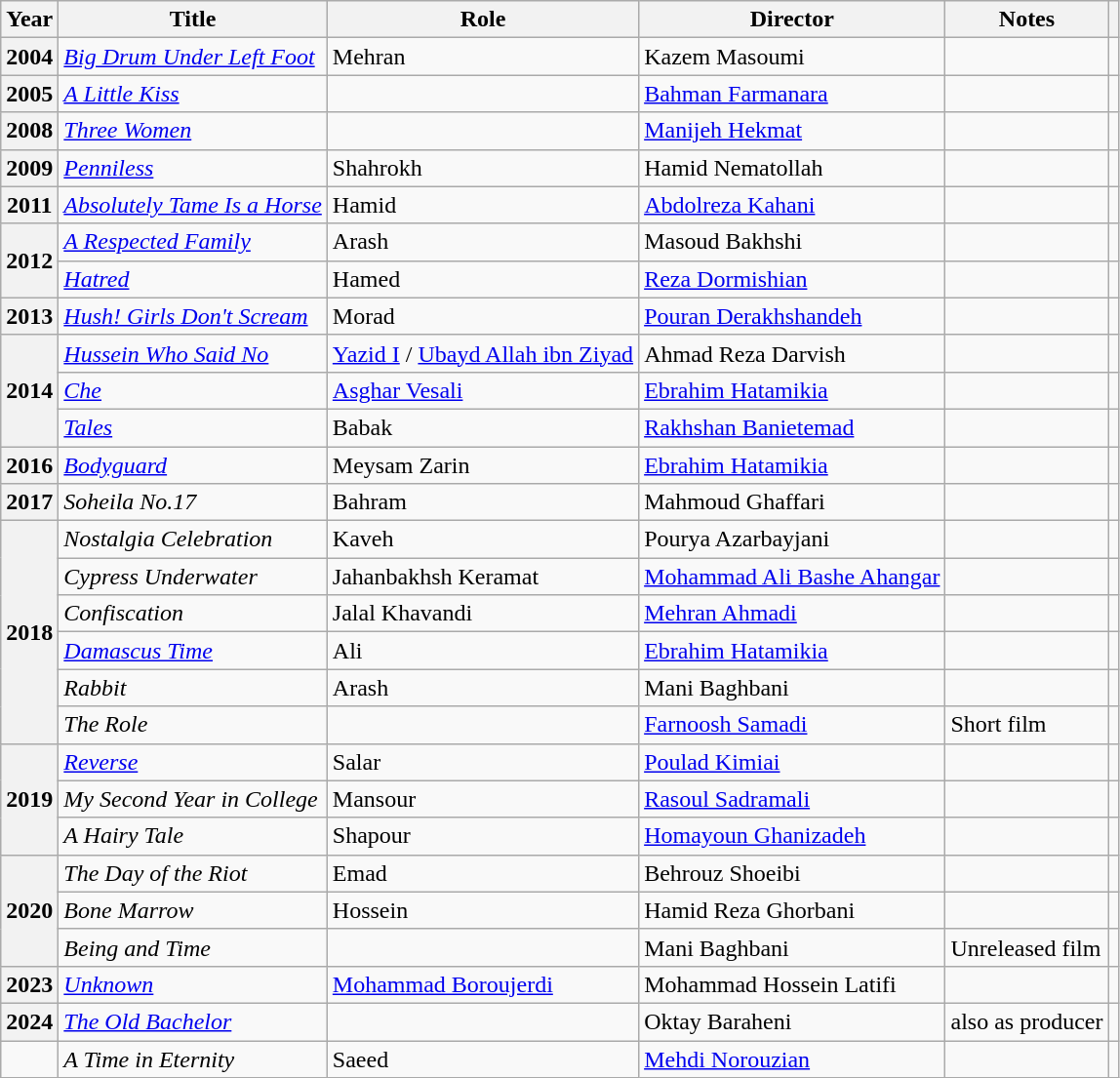<table class="wikitable plainrowheaders sortable"  style=font-size:100%>
<tr>
<th scope="col">Year</th>
<th scope="col">Title</th>
<th scope="col">Role</th>
<th scope="col">Director</th>
<th scope="col" class="unsortable">Notes</th>
<th scope="col" class="unsortable"></th>
</tr>
<tr>
<th scope=row>2004</th>
<td><em><a href='#'>Big Drum Under Left Foot</a></em></td>
<td>Mehran</td>
<td>Kazem Masoumi</td>
<td></td>
<td></td>
</tr>
<tr>
<th scope=row>2005</th>
<td><em><a href='#'>A Little Kiss</a></em></td>
<td></td>
<td><a href='#'>Bahman Farmanara</a></td>
<td></td>
<td></td>
</tr>
<tr>
<th scope=row>2008</th>
<td><em><a href='#'>Three Women</a></em></td>
<td></td>
<td><a href='#'>Manijeh Hekmat</a></td>
<td></td>
<td></td>
</tr>
<tr>
<th scope=row>2009</th>
<td><em><a href='#'>Penniless</a></em></td>
<td>Shahrokh</td>
<td>Hamid Nematollah</td>
<td></td>
<td></td>
</tr>
<tr>
<th scope=row>2011</th>
<td><em><a href='#'>Absolutely Tame Is a Horse</a></em></td>
<td>Hamid</td>
<td><a href='#'>Abdolreza Kahani</a></td>
<td></td>
<td></td>
</tr>
<tr>
<th scope=row rowspan="2">2012</th>
<td><em><a href='#'>A Respected Family</a></em></td>
<td>Arash</td>
<td>Masoud Bakhshi</td>
<td></td>
<td></td>
</tr>
<tr>
<td><em><a href='#'>Hatred</a></em></td>
<td>Hamed</td>
<td><a href='#'>Reza Dormishian</a></td>
<td></td>
<td></td>
</tr>
<tr>
<th scope=row>2013</th>
<td><em><a href='#'>Hush! Girls Don't Scream</a></em></td>
<td>Morad</td>
<td><a href='#'>Pouran Derakhshandeh</a></td>
<td></td>
<td></td>
</tr>
<tr>
<th scope=row rowspan="3">2014</th>
<td><em><a href='#'>Hussein Who Said No</a></em></td>
<td><a href='#'>Yazid I</a> / <a href='#'>Ubayd Allah ibn Ziyad</a></td>
<td>Ahmad Reza Darvish</td>
<td></td>
<td></td>
</tr>
<tr>
<td><em><a href='#'>Che</a></em></td>
<td><a href='#'>Asghar Vesali</a></td>
<td><a href='#'>Ebrahim Hatamikia</a></td>
<td></td>
<td></td>
</tr>
<tr>
<td><a href='#'><em>Tales</em></a></td>
<td>Babak</td>
<td><a href='#'>Rakhshan Banietemad</a></td>
<td></td>
<td></td>
</tr>
<tr>
<th scope=row>2016</th>
<td><em><a href='#'>Bodyguard</a></em></td>
<td>Meysam Zarin</td>
<td><a href='#'>Ebrahim Hatamikia</a></td>
<td></td>
<td></td>
</tr>
<tr>
<th scope=row>2017</th>
<td><em>Soheila No.17</em></td>
<td>Bahram</td>
<td>Mahmoud Ghaffari</td>
<td></td>
<td></td>
</tr>
<tr>
<th rowspan="6" scope="row">2018</th>
<td><em>Nostalgia Celebration</em></td>
<td>Kaveh</td>
<td>Pourya Azarbayjani</td>
<td></td>
<td></td>
</tr>
<tr>
<td><em>Cypress Underwater</em></td>
<td>Jahanbakhsh Keramat</td>
<td><a href='#'>Mohammad Ali Bashe Ahangar</a></td>
<td></td>
<td></td>
</tr>
<tr>
<td><em>Confiscation</em></td>
<td>Jalal Khavandi</td>
<td><a href='#'>Mehran Ahmadi</a></td>
<td></td>
<td></td>
</tr>
<tr>
<td><em><a href='#'>Damascus Time</a></em></td>
<td>Ali</td>
<td><a href='#'>Ebrahim Hatamikia</a></td>
<td></td>
<td></td>
</tr>
<tr>
<td><em>Rabbit</em></td>
<td>Arash</td>
<td>Mani Baghbani</td>
<td></td>
<td></td>
</tr>
<tr>
<td><em>The Role</em></td>
<td></td>
<td><a href='#'>Farnoosh Samadi</a></td>
<td>Short film</td>
<td></td>
</tr>
<tr>
<th rowspan="3" scope="row">2019</th>
<td><a href='#'><em>Reverse</em></a></td>
<td>Salar</td>
<td><a href='#'>Poulad Kimiai</a></td>
<td></td>
<td></td>
</tr>
<tr>
<td><em>My Second Year in College</em></td>
<td>Mansour</td>
<td><a href='#'>Rasoul Sadramali</a></td>
<td></td>
<td></td>
</tr>
<tr>
<td><em>A Hairy Tale</em></td>
<td>Shapour</td>
<td><a href='#'>Homayoun Ghanizadeh</a></td>
<td></td>
<td></td>
</tr>
<tr>
<th rowspan="3" scope="row">2020</th>
<td><em>The Day of the Riot</em></td>
<td>Emad</td>
<td>Behrouz Shoeibi</td>
<td></td>
<td></td>
</tr>
<tr>
<td><em>Bone Marrow</em></td>
<td>Hossein</td>
<td>Hamid Reza Ghorbani</td>
<td></td>
<td></td>
</tr>
<tr>
<td><em>Being and Time</em></td>
<td></td>
<td>Mani Baghbani</td>
<td>Unreleased film</td>
<td></td>
</tr>
<tr>
<th scope="row">2023</th>
<td><em><a href='#'>Unknown</a></em></td>
<td><a href='#'>Mohammad Boroujerdi</a></td>
<td>Mohammad Hossein Latifi</td>
<td></td>
<td></td>
</tr>
<tr>
<th scope="row">2024</th>
<td><em><a href='#'>The Old Bachelor</a></em></td>
<td></td>
<td>Oktay Baraheni</td>
<td>also as producer</td>
<td></td>
</tr>
<tr>
<td></td>
<td><em>A Time in Eternity</em></td>
<td>Saeed</td>
<td><a href='#'>Mehdi Norouzian</a></td>
<td></td>
<td></td>
</tr>
</table>
